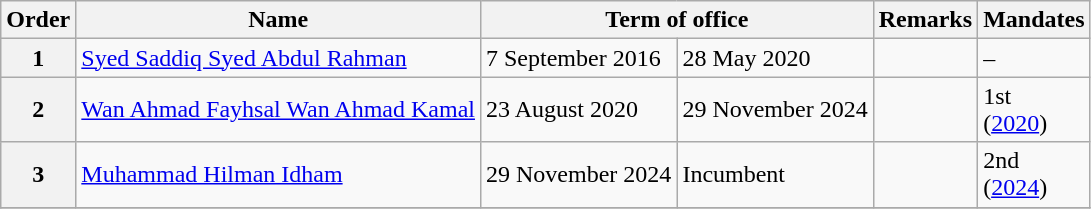<table class="wikitable">
<tr>
<th>Order</th>
<th>Name</th>
<th colspan="2">Term of office</th>
<th>Remarks</th>
<th>Mandates</th>
</tr>
<tr>
<th>1</th>
<td><a href='#'>Syed Saddiq Syed Abdul Rahman</a></td>
<td>7 September 2016</td>
<td>28 May 2020</td>
<td></td>
<td>–</td>
</tr>
<tr>
<th>2</th>
<td><a href='#'>Wan Ahmad Fayhsal Wan Ahmad Kamal</a></td>
<td>23 August 2020</td>
<td>29 November 2024</td>
<td></td>
<td>1st <br> (<a href='#'>2020</a>)</td>
</tr>
<tr>
<th>3</th>
<td><a href='#'>Muhammad Hilman Idham</a></td>
<td>29 November 2024</td>
<td>Incumbent</td>
<td></td>
<td>2nd <br> (<a href='#'>2024</a>)</td>
</tr>
<tr>
</tr>
</table>
